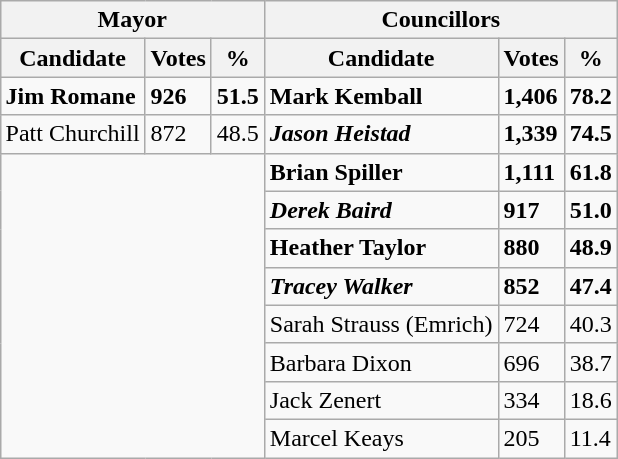<table class="wikitable collapsible collapsed" align="right">
<tr>
<th colspan=3>Mayor</th>
<th colspan=3>Councillors</th>
</tr>
<tr>
<th>Candidate</th>
<th>Votes</th>
<th>%</th>
<th>Candidate</th>
<th>Votes</th>
<th>%</th>
</tr>
<tr>
<td><strong>Jim Romane</strong></td>
<td><strong>926</strong></td>
<td><strong>51.5</strong></td>
<td><strong>Mark Kemball</strong></td>
<td><strong>1,406</strong></td>
<td><strong>78.2</strong></td>
</tr>
<tr>
<td>Patt Churchill</td>
<td>872</td>
<td>48.5</td>
<td><strong><em>Jason Heistad</em></strong></td>
<td><strong>1,339</strong></td>
<td><strong>74.5</strong></td>
</tr>
<tr>
<td rowspan=8 colspan=3></td>
<td><strong>Brian Spiller</strong></td>
<td><strong>1,111</strong></td>
<td><strong>61.8</strong></td>
</tr>
<tr>
<td><strong><em>Derek Baird</em></strong></td>
<td><strong>917</strong></td>
<td><strong>51.0</strong></td>
</tr>
<tr>
<td><strong>Heather Taylor</strong></td>
<td><strong>880</strong></td>
<td><strong>48.9</strong></td>
</tr>
<tr>
<td><strong><em>Tracey Walker</em></strong></td>
<td><strong>852</strong></td>
<td><strong>47.4</strong></td>
</tr>
<tr>
<td>Sarah Strauss (Emrich)</td>
<td>724</td>
<td>40.3</td>
</tr>
<tr>
<td>Barbara Dixon</td>
<td>696</td>
<td>38.7</td>
</tr>
<tr>
<td>Jack Zenert</td>
<td>334</td>
<td>18.6</td>
</tr>
<tr>
<td>Marcel Keays</td>
<td>205</td>
<td>11.4</td>
</tr>
</table>
